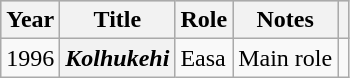<table class="wikitable sortable plainrowheaders">
<tr style="background:#ccc; text-align:center;">
<th scope="col">Year</th>
<th scope="col">Title</th>
<th scope="col">Role</th>
<th scope="col">Notes</th>
<th scope="col" class="unsortable"></th>
</tr>
<tr>
<td>1996</td>
<th scope="row"><em>Kolhukehi</em></th>
<td>Easa</td>
<td>Main role</td>
<td style="text-align: center;"></td>
</tr>
</table>
